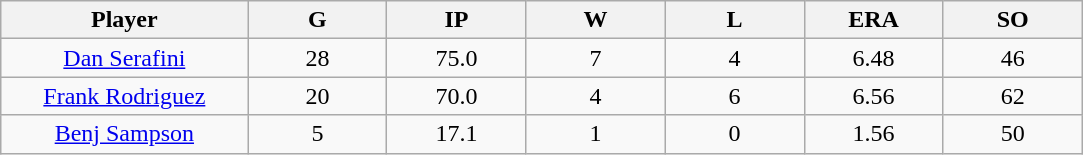<table class="wikitable sortable">
<tr>
<th bgcolor="#DDDDFF" width="16%">Player</th>
<th bgcolor="#DDDDFF" width="9%">G</th>
<th bgcolor="#DDDDFF" width="9%">IP</th>
<th bgcolor="#DDDDFF" width="9%">W</th>
<th bgcolor="#DDDDFF" width="9%">L</th>
<th bgcolor="#DDDDFF" width="9%">ERA</th>
<th bgcolor="#DDDDFF" width="9%">SO</th>
</tr>
<tr align="center">
<td><a href='#'>Dan Serafini</a></td>
<td>28</td>
<td>75.0</td>
<td>7</td>
<td>4</td>
<td>6.48</td>
<td>46</td>
</tr>
<tr align=center>
<td><a href='#'>Frank Rodriguez</a></td>
<td>20</td>
<td>70.0</td>
<td>4</td>
<td>6</td>
<td>6.56</td>
<td>62</td>
</tr>
<tr align=center>
<td><a href='#'>Benj Sampson</a></td>
<td>5</td>
<td>17.1</td>
<td>1</td>
<td>0</td>
<td>1.56</td>
<td>50</td>
</tr>
</table>
